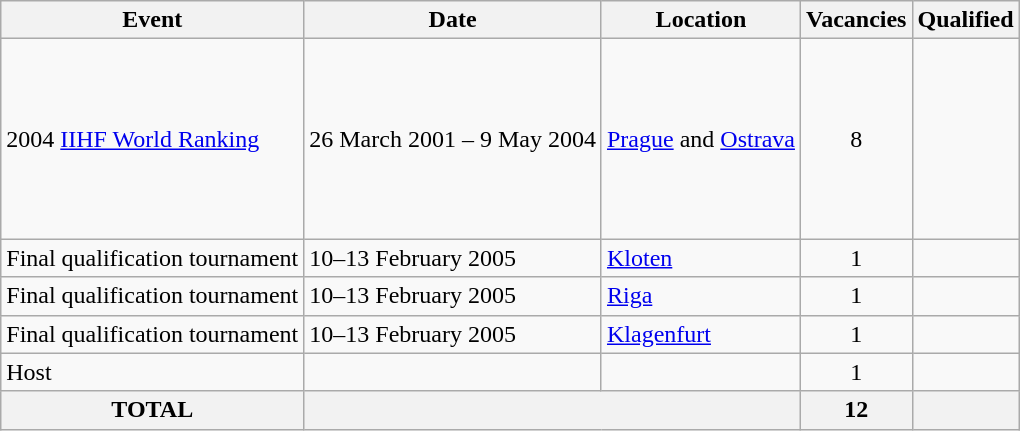<table class="wikitable">
<tr>
<th>Event</th>
<th>Date</th>
<th>Location</th>
<th>Vacancies</th>
<th>Qualified</th>
</tr>
<tr>
<td>2004 <a href='#'>IIHF World Ranking</a></td>
<td>26 March 2001 – 9 May 2004</td>
<td> <a href='#'>Prague</a> and <a href='#'>Ostrava</a></td>
<td align=center>8</td>
<td><br><br><br><br><br><br><br></td>
</tr>
<tr>
<td>Final qualification tournament</td>
<td>10–13 February 2005</td>
<td> <a href='#'>Kloten</a></td>
<td align=center>1</td>
<td></td>
</tr>
<tr>
<td>Final qualification tournament</td>
<td>10–13 February 2005</td>
<td> <a href='#'>Riga</a></td>
<td align=center>1</td>
<td></td>
</tr>
<tr>
<td>Final qualification tournament</td>
<td>10–13 February 2005</td>
<td> <a href='#'>Klagenfurt</a></td>
<td align=center>1</td>
<td></td>
</tr>
<tr>
<td>Host</td>
<td></td>
<td></td>
<td align=center>1</td>
<td></td>
</tr>
<tr>
<th>TOTAL</th>
<th colspan="2"></th>
<th>12</th>
<th></th>
</tr>
</table>
